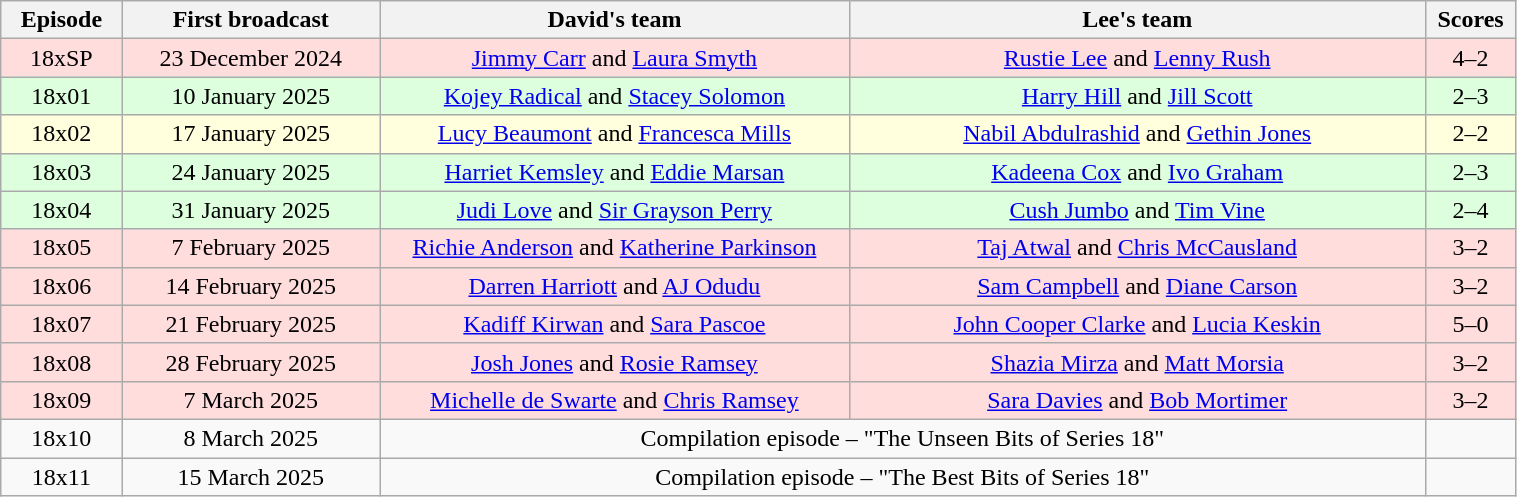<table class="wikitable"  style="width:80%; left:0 auto; text-align:center;">
<tr>
<th style="width:8%;">Episode</th>
<th style="width:17%;">First broadcast</th>
<th style="width:31%;">David's team</th>
<th style="width:38%;">Lee's team</th>
<th style="width:6%;">Scores</th>
</tr>
<tr style="background:#fdd;">
<td>18xSP</td>
<td>23 December 2024</td>
<td><a href='#'>Jimmy Carr</a> and <a href='#'>Laura Smyth</a></td>
<td><a href='#'>Rustie Lee</a> and <a href='#'>Lenny Rush</a></td>
<td>4–2</td>
</tr>
<tr style="background:#dfd;">
<td>18x01</td>
<td>10 January 2025</td>
<td><a href='#'>Kojey Radical</a> and <a href='#'>Stacey Solomon</a></td>
<td><a href='#'>Harry Hill</a> and <a href='#'>Jill Scott</a></td>
<td>2–3</td>
</tr>
<tr style="background:#ffd;">
<td>18x02</td>
<td>17 January 2025</td>
<td><a href='#'>Lucy Beaumont</a> and <a href='#'>Francesca Mills</a></td>
<td><a href='#'>Nabil Abdulrashid</a> and <a href='#'>Gethin Jones</a></td>
<td>2–2</td>
</tr>
<tr style="background:#dfd;">
<td>18x03</td>
<td>24 January 2025</td>
<td><a href='#'>Harriet Kemsley</a> and <a href='#'>Eddie Marsan</a></td>
<td><a href='#'>Kadeena Cox</a> and <a href='#'>Ivo Graham</a></td>
<td>2–3</td>
</tr>
<tr style="background:#dfd;">
<td>18x04</td>
<td>31 January 2025</td>
<td><a href='#'>Judi Love</a> and <a href='#'>Sir Grayson Perry</a></td>
<td><a href='#'>Cush Jumbo</a> and <a href='#'>Tim Vine</a></td>
<td>2–4</td>
</tr>
<tr style="background:#fdd;">
<td>18x05</td>
<td>7 February 2025</td>
<td><a href='#'>Richie Anderson</a> and <a href='#'>Katherine Parkinson</a></td>
<td><a href='#'>Taj Atwal</a> and <a href='#'>Chris McCausland</a></td>
<td>3–2</td>
</tr>
<tr style="background:#fdd;">
<td>18x06</td>
<td>14 February 2025</td>
<td><a href='#'>Darren Harriott</a> and <a href='#'>AJ Odudu</a></td>
<td><a href='#'>Sam Campbell</a> and <a href='#'>Diane Carson</a></td>
<td>3–2</td>
</tr>
<tr style="background:#fdd;">
<td>18x07</td>
<td>21 February 2025</td>
<td><a href='#'>Kadiff Kirwan</a> and <a href='#'>Sara Pascoe</a></td>
<td><a href='#'>John Cooper Clarke</a> and <a href='#'>Lucia Keskin</a></td>
<td>5–0</td>
</tr>
<tr style="background:#fdd;">
<td>18x08</td>
<td>28 February 2025</td>
<td><a href='#'>Josh Jones</a> and <a href='#'>Rosie Ramsey</a></td>
<td><a href='#'>Shazia Mirza</a> and <a href='#'>Matt Morsia</a></td>
<td>3–2</td>
</tr>
<tr style="background:#fdd;">
<td>18x09</td>
<td>7 March 2025</td>
<td><a href='#'>Michelle de Swarte</a> and <a href='#'>Chris Ramsey</a></td>
<td><a href='#'>Sara Davies</a> and <a href='#'>Bob Mortimer</a></td>
<td>3–2</td>
</tr>
<tr>
<td>18x10</td>
<td>8 March 2025</td>
<td colspan="2">Compilation episode – "The Unseen Bits of Series 18"</td>
<td></td>
</tr>
<tr>
<td>18x11</td>
<td>15 March 2025</td>
<td colspan="2">Compilation episode – "The Best Bits of Series 18"</td>
<td></td>
</tr>
</table>
